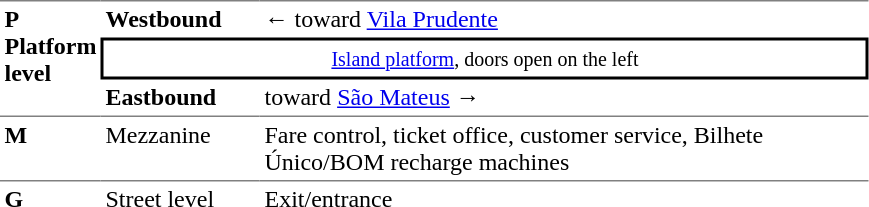<table table border=0 cellspacing=0 cellpadding=3>
<tr>
<td style="border-top:solid 1px gray;border-bottom:solid 1px gray;vertical-align:top;" rowspan=4><strong>P<br>Platform level</strong></td>
</tr>
<tr>
<td style="border-top:solid 1px gray;"><span><strong>Westbound</strong></span></td>
<td style="border-top:solid 1px gray;">←  toward <a href='#'>Vila Prudente</a></td>
</tr>
<tr>
<td style="border-top:solid 2px black;border-right:solid 2px black;border-left:solid 2px black;border-bottom:solid 2px black;text-align:center;" colspan=5><small><a href='#'>Island platform</a>, doors open on the left</small></td>
</tr>
<tr>
<td style="border-bottom:solid 1px gray;"><span><strong>Eastbound</strong></span></td>
<td style="border-bottom:solid 1px gray;"> toward <a href='#'>São Mateus</a> →</td>
</tr>
<tr>
<td style="vertical-align:top;"><strong>M</strong></td>
<td style="vertical-align:top;">Mezzanine</td>
<td style="vertical-align:top;">Fare control, ticket office, customer service, Bilhete Único/BOM recharge machines</td>
</tr>
<tr>
<td style="border-top:solid 1px gray;vertical-align:top;" width=50><strong>G</strong></td>
<td style="border-top:solid 1px gray;vertical-align:top;" width=100>Street level</td>
<td style="border-top:solid 1px gray;vertical-align:top;" width=400>Exit/entrance</td>
</tr>
</table>
